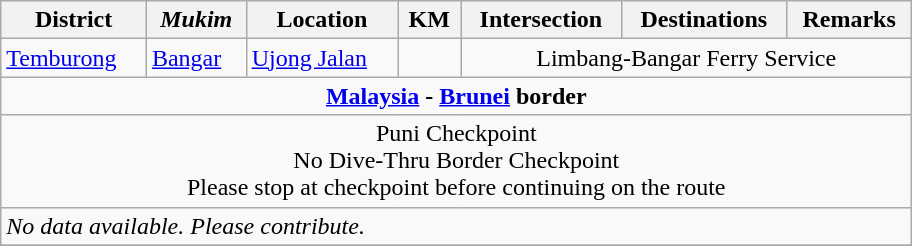<table class="wikitable">
<tr>
<th>District</th>
<th><em>Mukim</em></th>
<th>Location</th>
<th>KM</th>
<th>Intersection</th>
<th>Destinations</th>
<th>Remarks</th>
</tr>
<tr>
<td><a href='#'>Temburong</a></td>
<td><a href='#'>Bangar</a></td>
<td><a href='#'>Ujong Jalan</a></td>
<td></td>
<td colspan="3" style="text-align:center">Limbang-Bangar Ferry Service</td>
</tr>
<tr>
<td colspan="7" style="text-align:center"><strong><a href='#'>Malaysia</a> - <a href='#'>Brunei</a> border</strong></td>
</tr>
<tr>
<td colspan="7" style="text-align:center">Puni Checkpoint<br>No Dive-Thru Border Checkpoint<br>Please stop at checkpoint before continuing on the route<br> </td>
</tr>
<tr>
<td style="width:600px" colspan="7" style="text-align:center"><em>No data available. Please contribute.</em></td>
</tr>
<tr>
</tr>
</table>
